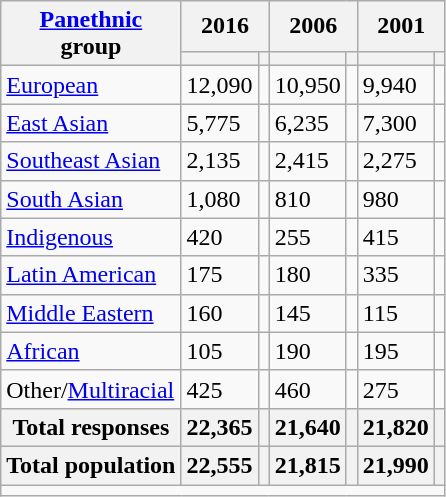<table class="wikitable sortable">
<tr>
<th rowspan="2"><a href='#'>Panethnic</a><br>group</th>
<th colspan="2">2016</th>
<th colspan="2">2006</th>
<th colspan="2">2001</th>
</tr>
<tr>
<th><a href='#'></a></th>
<th></th>
<th></th>
<th></th>
<th></th>
<th></th>
</tr>
<tr>
<td><a href='#'>European</a></td>
<td>12,090</td>
<td></td>
<td>10,950</td>
<td></td>
<td>9,940</td>
<td></td>
</tr>
<tr>
<td><a href='#'>East Asian</a></td>
<td>5,775</td>
<td></td>
<td>6,235</td>
<td></td>
<td>7,300</td>
<td></td>
</tr>
<tr>
<td><a href='#'>Southeast Asian</a></td>
<td>2,135</td>
<td></td>
<td>2,415</td>
<td></td>
<td>2,275</td>
<td></td>
</tr>
<tr>
<td><a href='#'>South Asian</a></td>
<td>1,080</td>
<td></td>
<td>810</td>
<td></td>
<td>980</td>
<td></td>
</tr>
<tr>
<td><a href='#'>Indigenous</a></td>
<td>420</td>
<td></td>
<td>255</td>
<td></td>
<td>415</td>
<td></td>
</tr>
<tr>
<td><a href='#'>Latin American</a></td>
<td>175</td>
<td></td>
<td>180</td>
<td></td>
<td>335</td>
<td></td>
</tr>
<tr>
<td><a href='#'>Middle Eastern</a></td>
<td>160</td>
<td></td>
<td>145</td>
<td></td>
<td>115</td>
<td></td>
</tr>
<tr>
<td><a href='#'>African</a></td>
<td>105</td>
<td></td>
<td>190</td>
<td></td>
<td>195</td>
<td></td>
</tr>
<tr>
<td>Other/<a href='#'>Multiracial</a></td>
<td>425</td>
<td></td>
<td>460</td>
<td></td>
<td>275</td>
<td></td>
</tr>
<tr>
<th>Total responses</th>
<th>22,365</th>
<th></th>
<th>21,640</th>
<th></th>
<th>21,820</th>
<th></th>
</tr>
<tr>
<th>Total population</th>
<th>22,555</th>
<th></th>
<th>21,815</th>
<th></th>
<th>21,990</th>
<th></th>
</tr>
<tr class="sortbottom">
<td colspan="10"></td>
</tr>
</table>
